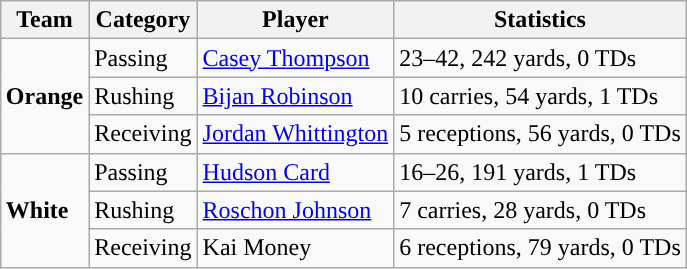<table class="wikitable" style="float: right;">
<tr>
<th>Team</th>
<th>Category</th>
<th>Player</th>
<th>Statistics</th>
</tr>
<tr>
<td rowspan=3><strong>Orange</strong></td>
<td>Passing</td>
<td><a href='#'>Casey Thompson</a></td>
<td>23–42, 242 yards, 0 TDs</td>
</tr>
<tr>
<td>Rushing</td>
<td><a href='#'>Bijan Robinson</a></td>
<td>10 carries, 54 yards, 1 TDs</td>
</tr>
<tr>
<td>Receiving</td>
<td><a href='#'>Jordan Whittington</a></td>
<td>5 receptions, 56 yards, 0 TDs</td>
</tr>
<tr>
<td rowspan=3><strong>White</strong></td>
<td>Passing</td>
<td><a href='#'>Hudson Card</a></td>
<td>16–26, 191 yards, 1 TDs</td>
</tr>
<tr>
<td>Rushing</td>
<td><a href='#'>Roschon Johnson</a></td>
<td>7 carries, 28 yards, 0 TDs</td>
</tr>
<tr>
<td>Receiving</td>
<td>Kai Money</td>
<td>6 receptions, 79 yards, 0 TDs</td>
</tr>
</table>
